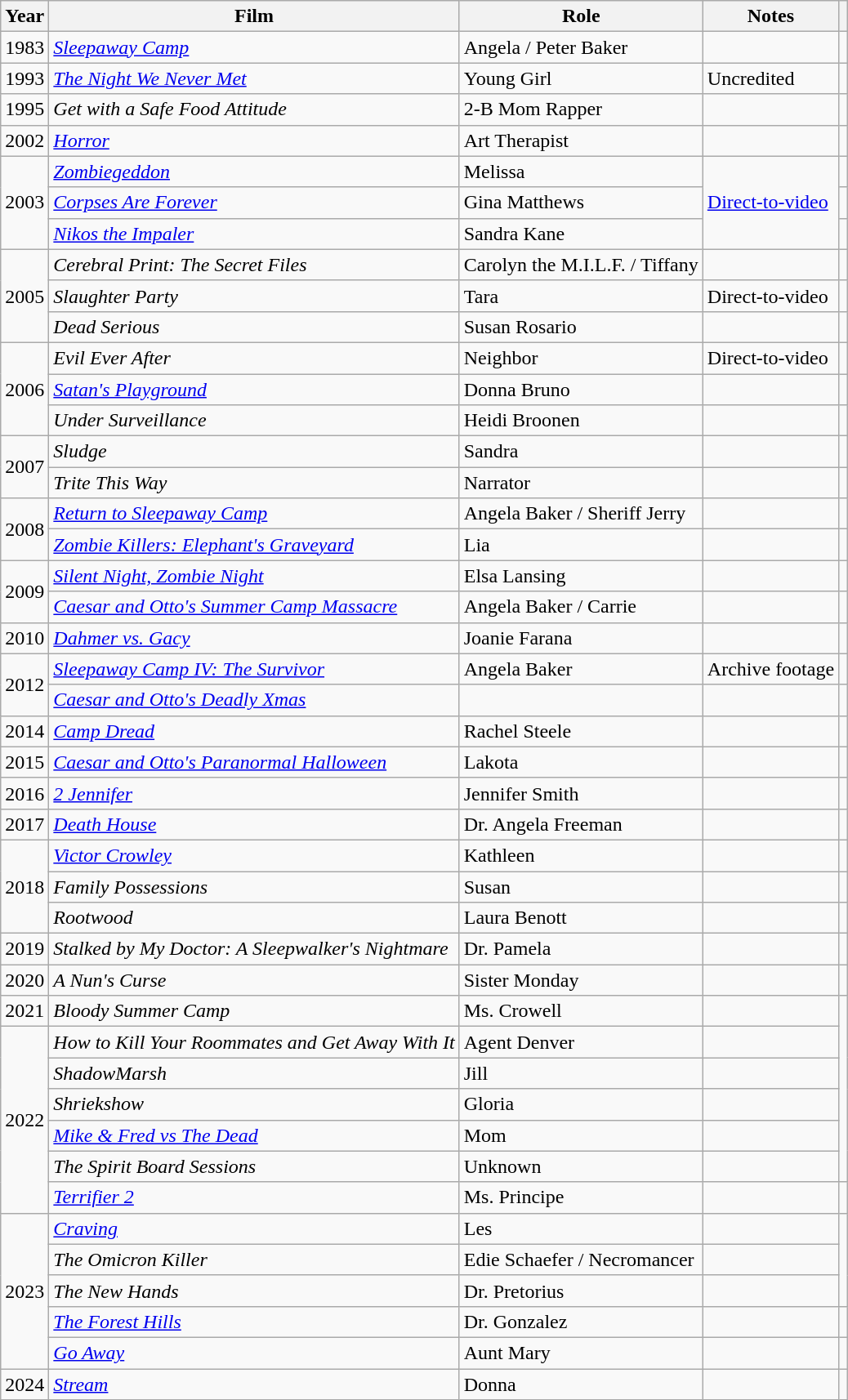<table class="wikitable">
<tr>
<th>Year</th>
<th>Film</th>
<th>Role</th>
<th>Notes</th>
<th class=unsortable></th>
</tr>
<tr>
<td>1983</td>
<td><em><a href='#'>Sleepaway Camp</a></em></td>
<td>Angela / Peter Baker</td>
<td></td>
<td></td>
</tr>
<tr>
<td>1993</td>
<td><em><a href='#'>The Night We Never Met</a></em></td>
<td>Young Girl</td>
<td>Uncredited</td>
<td></td>
</tr>
<tr>
<td>1995</td>
<td><em>Get with a Safe Food Attitude</em></td>
<td>2-B Mom Rapper</td>
<td></td>
<td></td>
</tr>
<tr>
<td>2002</td>
<td><em><a href='#'>Horror</a></em></td>
<td>Art Therapist</td>
<td></td>
<td></td>
</tr>
<tr>
<td rowspan=3>2003</td>
<td><em><a href='#'>Zombiegeddon</a></em></td>
<td>Melissa</td>
<td rowspan=3><a href='#'>Direct-to-video</a></td>
<td></td>
</tr>
<tr>
<td><em><a href='#'>Corpses Are Forever</a></em></td>
<td>Gina Matthews</td>
<td></td>
</tr>
<tr>
<td><em><a href='#'>Nikos the Impaler</a></em></td>
<td>Sandra Kane</td>
<td></td>
</tr>
<tr>
<td rowspan=3>2005</td>
<td><em>Cerebral Print: The Secret Files</em></td>
<td>Carolyn the M.I.L.F. / Tiffany</td>
<td></td>
<td></td>
</tr>
<tr>
<td><em>Slaughter Party</em></td>
<td>Tara</td>
<td>Direct-to-video</td>
<td></td>
</tr>
<tr>
<td><em>Dead Serious</em></td>
<td>Susan Rosario</td>
<td></td>
<td></td>
</tr>
<tr>
<td rowspan=3>2006</td>
<td><em>Evil Ever After</em></td>
<td>Neighbor</td>
<td>Direct-to-video</td>
<td></td>
</tr>
<tr>
<td><em><a href='#'>Satan's Playground</a></em></td>
<td>Donna Bruno</td>
<td></td>
<td></td>
</tr>
<tr>
<td><em>Under Surveillance</em></td>
<td>Heidi Broonen</td>
<td></td>
<td></td>
</tr>
<tr>
<td rowspan=2>2007</td>
<td><em>Sludge</em></td>
<td>Sandra</td>
<td></td>
<td></td>
</tr>
<tr>
<td><em>Trite This Way</em></td>
<td>Narrator</td>
<td></td>
<td></td>
</tr>
<tr>
<td rowspan=2>2008</td>
<td><em><a href='#'>Return to Sleepaway Camp</a></em></td>
<td>Angela Baker / Sheriff Jerry</td>
<td></td>
<td></td>
</tr>
<tr>
<td><em><a href='#'>Zombie Killers: Elephant's Graveyard</a></em></td>
<td>Lia</td>
<td></td>
<td></td>
</tr>
<tr>
<td rowspan=2>2009</td>
<td><em><a href='#'>Silent Night, Zombie Night</a></em></td>
<td>Elsa Lansing</td>
<td></td>
<td></td>
</tr>
<tr>
<td><em><a href='#'>Caesar and Otto's Summer Camp Massacre</a></em></td>
<td>Angela Baker / Carrie</td>
<td></td>
<td></td>
</tr>
<tr>
<td>2010</td>
<td><em><a href='#'>Dahmer vs. Gacy</a></em></td>
<td>Joanie Farana</td>
<td></td>
<td></td>
</tr>
<tr>
<td rowspan="2">2012</td>
<td><em><a href='#'>Sleepaway Camp IV: The Survivor</a></em></td>
<td>Angela Baker</td>
<td>Archive footage</td>
<td></td>
</tr>
<tr>
<td><em><a href='#'>Caesar and Otto's Deadly Xmas</a></em></td>
<td></td>
<td></td>
<td></td>
</tr>
<tr>
<td>2014</td>
<td><em><a href='#'>Camp Dread</a></em></td>
<td>Rachel Steele</td>
<td></td>
<td></td>
</tr>
<tr>
<td>2015</td>
<td><em><a href='#'>Caesar and Otto's Paranormal Halloween</a></em></td>
<td>Lakota</td>
<td></td>
<td></td>
</tr>
<tr>
<td>2016</td>
<td><em><a href='#'>2 Jennifer</a></em></td>
<td>Jennifer Smith</td>
<td></td>
<td></td>
</tr>
<tr>
<td>2017</td>
<td><em><a href='#'>Death House</a></em></td>
<td>Dr. Angela Freeman</td>
<td></td>
<td></td>
</tr>
<tr>
<td rowspan=3>2018</td>
<td><em><a href='#'>Victor Crowley</a></em></td>
<td>Kathleen</td>
<td></td>
<td></td>
</tr>
<tr>
<td><em>Family Possessions</em></td>
<td>Susan</td>
<td></td>
<td></td>
</tr>
<tr>
<td><em>Rootwood</em></td>
<td>Laura Benott</td>
<td></td>
<td></td>
</tr>
<tr>
<td>2019</td>
<td><em>Stalked by My Doctor: A Sleepwalker's Nightmare</em></td>
<td>Dr. Pamela</td>
<td></td>
<td></td>
</tr>
<tr>
<td>2020</td>
<td><em>A Nun's Curse</em></td>
<td>Sister Monday</td>
<td></td>
<td></td>
</tr>
<tr>
<td>2021</td>
<td><em>Bloody Summer Camp</em></td>
<td>Ms. Crowell</td>
<td></td>
<td rowspan="6"></td>
</tr>
<tr>
<td rowspan="6">2022</td>
<td><em>How to Kill Your Roommates and Get Away With It</em></td>
<td>Agent Denver</td>
<td></td>
</tr>
<tr>
<td><em>ShadowMarsh</em></td>
<td>Jill</td>
<td></td>
</tr>
<tr>
<td><em>Shriekshow</em></td>
<td>Gloria</td>
<td></td>
</tr>
<tr>
<td><em><a href='#'>Mike & Fred vs The Dead</a></em></td>
<td>Mom</td>
<td></td>
</tr>
<tr>
<td><em>The Spirit Board Sessions</em></td>
<td>Unknown</td>
<td></td>
</tr>
<tr>
<td><em><a href='#'>Terrifier 2</a></em></td>
<td>Ms. Principe</td>
<td></td>
<td></td>
</tr>
<tr>
<td rowspan="5">2023</td>
<td><em><a href='#'>Craving</a></em></td>
<td>Les</td>
<td></td>
<td rowspan="3"></td>
</tr>
<tr>
<td><em>The Omicron Killer</em></td>
<td>Edie Schaefer / Necromancer</td>
<td></td>
</tr>
<tr>
<td><em>The New Hands</em></td>
<td>Dr. Pretorius</td>
<td></td>
</tr>
<tr>
<td><em><a href='#'>The Forest Hills</a></em></td>
<td>Dr. Gonzalez</td>
<td></td>
<td></td>
</tr>
<tr>
<td><em><a href='#'>Go Away</a></em></td>
<td>Aunt Mary</td>
<td></td>
<td></td>
</tr>
<tr>
<td>2024</td>
<td><em><a href='#'>Stream</a></em></td>
<td>Donna</td>
<td></td>
<td></td>
</tr>
</table>
